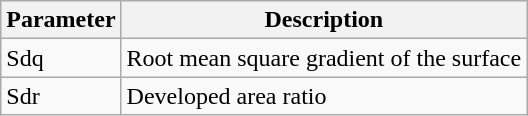<table class="wikitable">
<tr>
<th>Parameter</th>
<th>Description</th>
</tr>
<tr>
<td>Sdq</td>
<td>Root mean square gradient of the surface</td>
</tr>
<tr>
<td>Sdr</td>
<td>Developed area ratio</td>
</tr>
</table>
